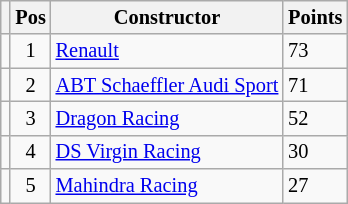<table class="wikitable" style="font-size: 85%;">
<tr>
<th></th>
<th>Pos</th>
<th>Constructor</th>
<th>Points</th>
</tr>
<tr>
<td align="left"></td>
<td align="center">1</td>
<td> <a href='#'>Renault </a></td>
<td align="left">73</td>
</tr>
<tr>
<td align="left"></td>
<td align="center">2</td>
<td> <a href='#'>ABT Schaeffler Audi Sport</a></td>
<td align="left">71</td>
</tr>
<tr>
<td align="left"></td>
<td align="center">3</td>
<td> <a href='#'>Dragon Racing</a></td>
<td align="left">52</td>
</tr>
<tr>
<td align="left"></td>
<td align="center">4</td>
<td> <a href='#'>DS Virgin Racing</a></td>
<td align="left">30</td>
</tr>
<tr>
<td align="left"></td>
<td align="center">5</td>
<td> <a href='#'>Mahindra Racing</a></td>
<td align="left">27</td>
</tr>
</table>
